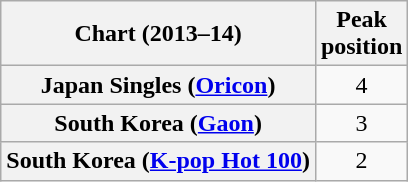<table class="wikitable plainrowheaders sortable">
<tr>
<th scope="col">Chart (2013–14)</th>
<th scope="col">Peak<br>position</th>
</tr>
<tr>
<th scope="row">Japan Singles (<a href='#'>Oricon</a>)</th>
<td style="text-align:center;">4</td>
</tr>
<tr>
<th scope="row">South Korea (<a href='#'>Gaon</a>)</th>
<td style="text-align:center;">3</td>
</tr>
<tr>
<th scope="row">South Korea (<a href='#'>K-pop Hot 100</a>)</th>
<td style="text-align:center;">2</td>
</tr>
</table>
